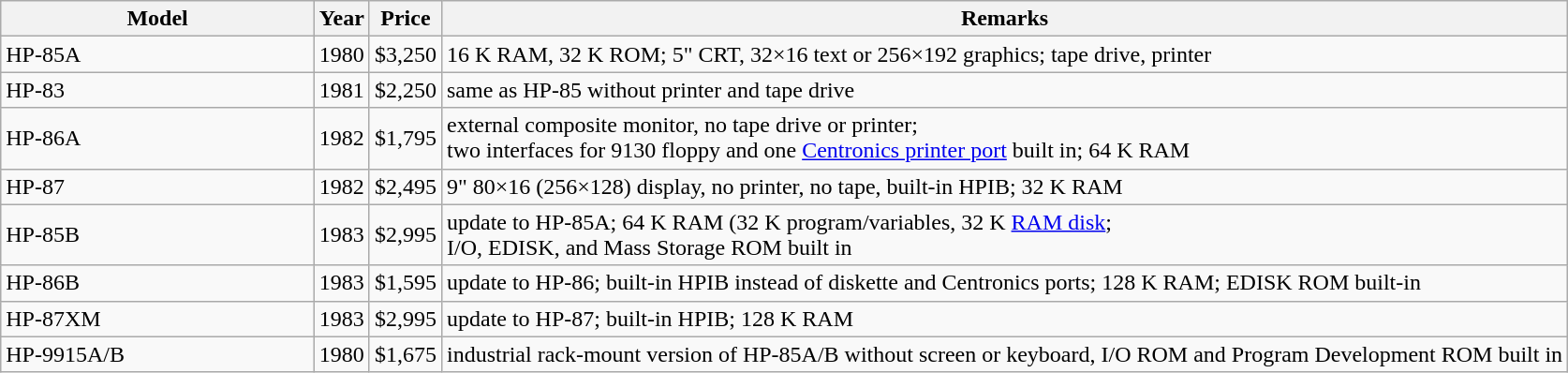<table class=wikitable>
<tr>
<th width="20%">Model</th>
<th>Year</th>
<th>Price</th>
<th>Remarks</th>
</tr>
<tr>
<td>HP-85A</td>
<td>1980</td>
<td>$3,250</td>
<td>16 K RAM, 32 K ROM; 5" CRT, 32×16 text or 256×192 graphics; tape drive, printer</td>
</tr>
<tr>
<td>HP-83</td>
<td>1981</td>
<td>$2,250</td>
<td>same as HP-85 without printer and tape drive</td>
</tr>
<tr>
<td>HP-86A</td>
<td>1982</td>
<td>$1,795</td>
<td>external composite monitor, no tape drive or printer;<br>two interfaces for 9130 floppy and one <a href='#'>Centronics printer port</a> built in; 64 K RAM</td>
</tr>
<tr>
<td>HP-87</td>
<td>1982</td>
<td>$2,495</td>
<td>9" 80×16 (256×128) display, no printer, no tape, built-in HPIB; 32 K RAM</td>
</tr>
<tr>
<td>HP-85B</td>
<td>1983</td>
<td>$2,995</td>
<td>update to HP-85A; 64 K RAM (32 K program/variables, 32 K <a href='#'>RAM disk</a>;<br>I/O, EDISK, and Mass Storage ROM built in</td>
</tr>
<tr>
<td>HP-86B</td>
<td>1983</td>
<td>$1,595</td>
<td>update to HP-86; built-in HPIB instead of diskette and Centronics ports; 128 K RAM; EDISK ROM built-in</td>
</tr>
<tr>
<td>HP-87XM</td>
<td>1983</td>
<td>$2,995</td>
<td>update to HP-87; built-in HPIB; 128 K RAM</td>
</tr>
<tr>
<td>HP-9915A/B</td>
<td>1980</td>
<td>$1,675</td>
<td>industrial rack-mount version of HP-85A/B without screen or keyboard, I/O ROM and Program Development ROM built in</td>
</tr>
</table>
